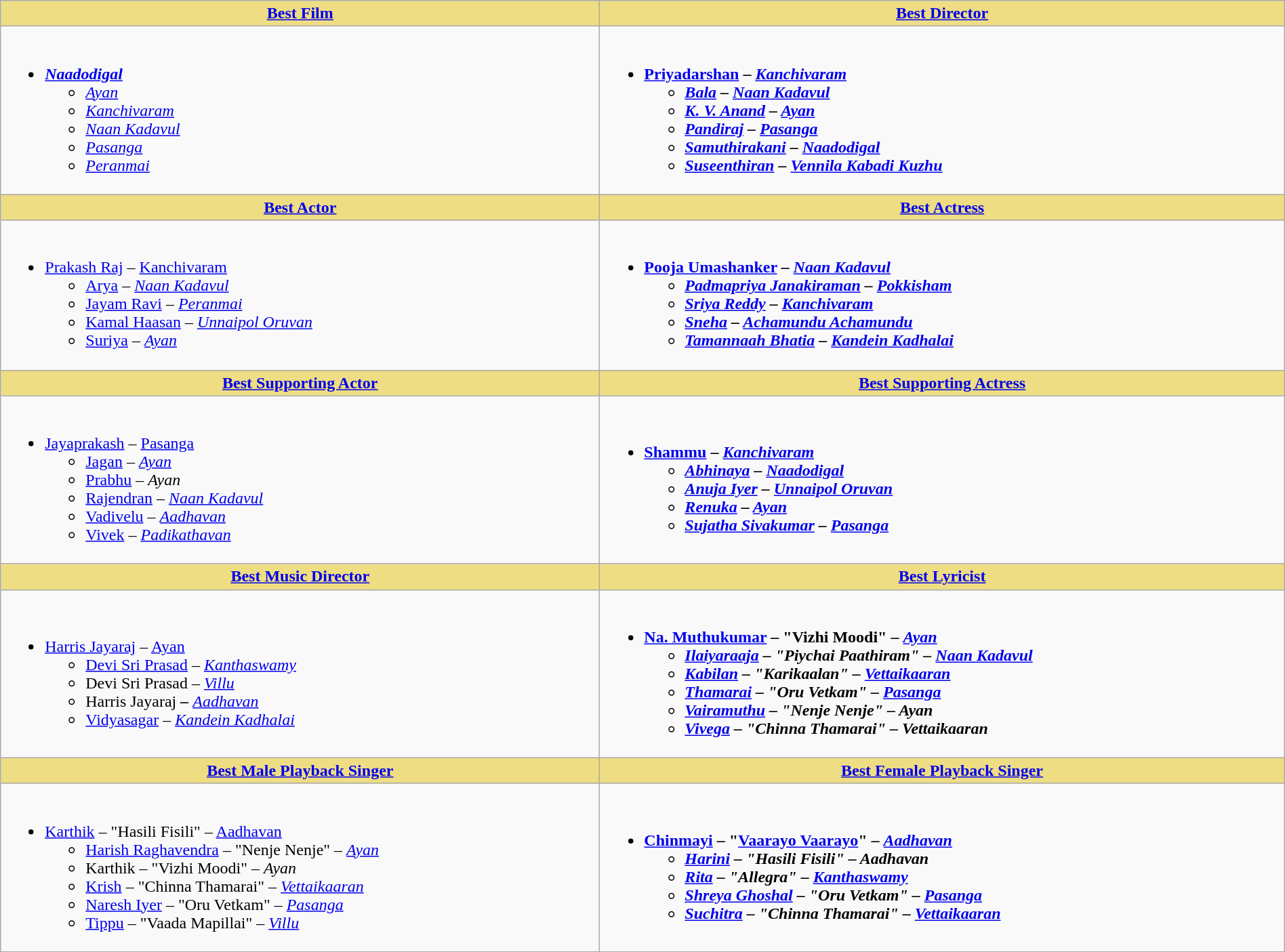<table class="wikitable" width =100% |>
<tr>
<th ! style="background:#eedd82; text-align:center;"><a href='#'>Best Film</a></th>
<th ! style="background:#eedd82; text-align:center;"><a href='#'>Best Director</a></th>
</tr>
<tr>
<td valign="top"><br><ul><li><strong><em><a href='#'>Naadodigal</a></em></strong><ul><li><em><a href='#'>Ayan</a></em></li><li><em><a href='#'>Kanchivaram</a></em></li><li><em><a href='#'>Naan Kadavul</a></em></li><li><em><a href='#'>Pasanga</a></em></li><li><em><a href='#'>Peranmai</a></em></li></ul></li></ul></td>
<td valign="top"><br><ul><li><strong><a href='#'>Priyadarshan</a> – <em><a href='#'>Kanchivaram</a><strong><em><ul><li><a href='#'>Bala</a> – </em><a href='#'>Naan Kadavul</a><em></li><li><a href='#'>K. V. Anand</a> – </em><a href='#'>Ayan</a><em></li><li><a href='#'>Pandiraj</a> – </em><a href='#'>Pasanga</a><em></li><li><a href='#'>Samuthirakani</a> – </em><a href='#'>Naadodigal</a><em></li><li><a href='#'>Suseenthiran</a> – </em><a href='#'>Vennila Kabadi Kuzhu</a><em></li></ul></li></ul></td>
</tr>
<tr>
<th ! style="background:#eedd82; text-align:center;"><a href='#'>Best Actor</a></th>
<th ! style="background:#eedd82; text-align:center;"><a href='#'>Best Actress</a></th>
</tr>
<tr>
<td><br><ul><li></strong><a href='#'>Prakash Raj</a> – </em><a href='#'>Kanchivaram</a></em></strong><ul><li><a href='#'>Arya</a> – <em><a href='#'>Naan Kadavul</a></em></li><li><a href='#'>Jayam Ravi</a> – <em><a href='#'>Peranmai</a></em></li><li><a href='#'>Kamal Haasan</a> – <em><a href='#'>Unnaipol Oruvan</a></em></li><li><a href='#'>Suriya</a> – <em><a href='#'>Ayan</a></em></li></ul></li></ul></td>
<td><br><ul><li><strong><a href='#'>Pooja Umashanker</a> – <em><a href='#'>Naan Kadavul</a><strong><em><ul><li><a href='#'>Padmapriya Janakiraman</a> – </em><a href='#'>Pokkisham</a><em></li><li><a href='#'>Sriya Reddy</a> – </em><a href='#'>Kanchivaram</a><em></li><li><a href='#'>Sneha</a> – </em><a href='#'>Achamundu Achamundu</a><em></li><li><a href='#'>Tamannaah Bhatia</a> – </em><a href='#'>Kandein Kadhalai</a><em></li></ul></li></ul></td>
</tr>
<tr>
<th ! style="background:#eedd82; text-align:center;"><a href='#'>Best Supporting Actor</a></th>
<th ! style="background:#eedd82; text-align:center;"><a href='#'>Best Supporting Actress</a></th>
</tr>
<tr>
<td><br><ul><li></strong><a href='#'>Jayaprakash</a> – </em><a href='#'>Pasanga</a></em></strong><ul><li><a href='#'>Jagan</a> – <em><a href='#'>Ayan</a></em></li><li><a href='#'>Prabhu</a> – <em>Ayan</em></li><li><a href='#'>Rajendran</a> – <em><a href='#'>Naan Kadavul</a></em></li><li><a href='#'>Vadivelu</a> – <em><a href='#'>Aadhavan</a></em></li><li><a href='#'>Vivek</a> – <em><a href='#'>Padikathavan</a></em></li></ul></li></ul></td>
<td><br><ul><li><strong><a href='#'>Shammu</a> – <em><a href='#'>Kanchivaram</a><strong><em><ul><li><a href='#'>Abhinaya</a> – </em><a href='#'>Naadodigal</a><em></li><li><a href='#'>Anuja Iyer</a> – </em><a href='#'>Unnaipol Oruvan</a><em></li><li><a href='#'>Renuka</a> – </em><a href='#'>Ayan</a><em></li><li><a href='#'>Sujatha Sivakumar</a> – </em><a href='#'>Pasanga</a><em></li></ul></li></ul></td>
</tr>
<tr>
<th ! style="background:#eedd82; text-align:center;"><a href='#'>Best Music Director</a></th>
<th ! style="background:#eedd82; text-align:center;"><a href='#'>Best Lyricist</a></th>
</tr>
<tr>
<td><br><ul><li></strong><a href='#'>Harris Jayaraj</a> – </em><a href='#'>Ayan</a></em></strong><ul><li><a href='#'>Devi Sri Prasad</a> – <em><a href='#'>Kanthaswamy</a></em></li><li>Devi Sri Prasad – <em><a href='#'>Villu</a></em></li><li>Harris Jayaraj <strong><em>–</em></strong> <em><a href='#'>Aadhavan</a></em></li><li><a href='#'>Vidyasagar</a> – <em><a href='#'>Kandein Kadhalai</a></em></li></ul></li></ul></td>
<td><br><ul><li><strong><a href='#'>Na. Muthukumar</a> – "Vizhi Moodi" – <em><a href='#'>Ayan</a><strong><em><ul><li><a href='#'>Ilaiyaraaja</a> – "Piychai Paathiram" – </em><a href='#'>Naan Kadavul</a><em></li><li><a href='#'>Kabilan</a> – "Karikaalan" – </em><a href='#'>Vettaikaaran</a><em></li><li><a href='#'>Thamarai</a> – "Oru Vetkam" – </em><a href='#'>Pasanga</a><em></li><li><a href='#'>Vairamuthu</a> – "Nenje Nenje" – </em>Ayan<em></li><li><a href='#'>Vivega</a> – "Chinna Thamarai" – </em>Vettaikaaran<em></li></ul></li></ul></td>
</tr>
<tr>
<th ! style="background:#eedd82; text-align:center;"><a href='#'>Best Male Playback Singer</a></th>
<th ! style="background:#eedd82; text-align:center;"><a href='#'>Best Female Playback Singer</a></th>
</tr>
<tr>
<td><br><ul><li></strong><a href='#'>Karthik</a> – "Hasili Fisili" – </em><a href='#'>Aadhavan</a></em></strong><ul><li><a href='#'>Harish Raghavendra</a> – "Nenje Nenje" – <em><a href='#'>Ayan</a></em></li><li>Karthik – "Vizhi Moodi" – <em>Ayan</em></li><li><a href='#'>Krish</a> – "Chinna Thamarai" – <em><a href='#'>Vettaikaaran</a></em></li><li><a href='#'>Naresh Iyer</a> – "Oru Vetkam" – <em><a href='#'>Pasanga</a></em></li><li><a href='#'>Tippu</a> – "Vaada Mapillai" – <em><a href='#'>Villu</a></em></li></ul></li></ul></td>
<td><br><ul><li><strong><a href='#'>Chinmayi</a> – "<a href='#'>Vaarayo Vaarayo</a>" – <em><a href='#'>Aadhavan</a><strong><em><ul><li><a href='#'>Harini</a> – "Hasili Fisili" – </em>Aadhavan<em></li><li><a href='#'>Rita</a> – "Allegra" – </em><a href='#'>Kanthaswamy</a><em></li><li><a href='#'>Shreya Ghoshal</a> – "Oru Vetkam" – </em><a href='#'>Pasanga</a><em></li><li><a href='#'>Suchitra</a> – "Chinna Thamarai" – </em><a href='#'>Vettaikaaran</a><em></li></ul></li></ul></td>
</tr>
<tr>
</tr>
</table>
